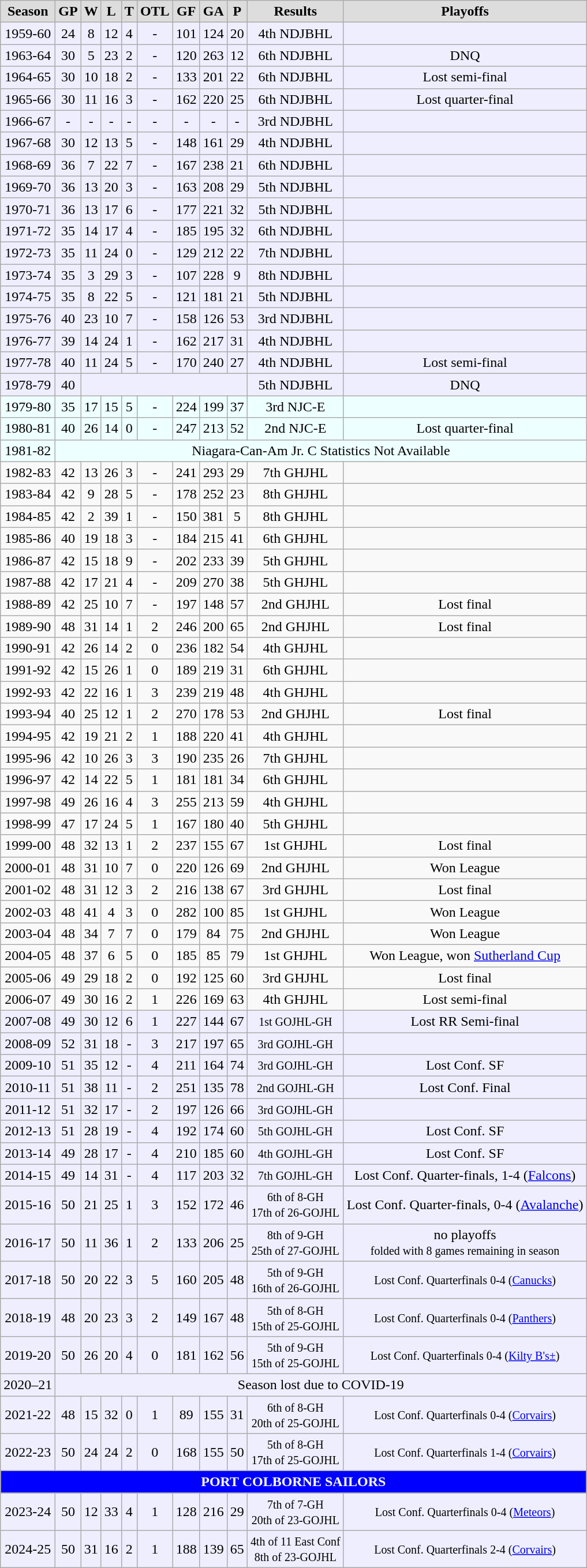<table class="wikitable">
<tr align="center"  bgcolor="#dddddd">
<td><strong>Season</strong></td>
<td><strong>GP</strong></td>
<td><strong>W</strong></td>
<td><strong>L</strong></td>
<td><strong>T</strong></td>
<td><strong>OTL</strong></td>
<td><strong>GF</strong></td>
<td><strong>GA</strong></td>
<td><strong>P</strong></td>
<td><strong>Results</strong></td>
<td><strong>Playoffs</strong></td>
</tr>
<tr align="center" bgcolor="#eeeeff">
<td>1959-60</td>
<td>24</td>
<td>8</td>
<td>12</td>
<td>4</td>
<td>-</td>
<td>101</td>
<td>124</td>
<td>20</td>
<td>4th NDJBHL</td>
<td></td>
</tr>
<tr align="center" bgcolor="#eeeeff">
<td>1963-64</td>
<td>30</td>
<td>5</td>
<td>23</td>
<td>2</td>
<td>-</td>
<td>120</td>
<td>263</td>
<td>12</td>
<td>6th NDJBHL</td>
<td>DNQ</td>
</tr>
<tr align="center" bgcolor="#eeeeff">
<td>1964-65</td>
<td>30</td>
<td>10</td>
<td>18</td>
<td>2</td>
<td>-</td>
<td>133</td>
<td>201</td>
<td>22</td>
<td>6th NDJBHL</td>
<td>Lost semi-final</td>
</tr>
<tr align="center" bgcolor="#eeeeff">
<td>1965-66</td>
<td>30</td>
<td>11</td>
<td>16</td>
<td>3</td>
<td>-</td>
<td>162</td>
<td>220</td>
<td>25</td>
<td>6th NDJBHL</td>
<td>Lost quarter-final</td>
</tr>
<tr align="center" bgcolor="#eeeeff">
<td>1966-67</td>
<td>-</td>
<td>-</td>
<td>-</td>
<td>-</td>
<td>-</td>
<td>-</td>
<td>-</td>
<td>-</td>
<td>3rd NDJBHL</td>
<td></td>
</tr>
<tr align="center" bgcolor="#eeeeff">
<td>1967-68</td>
<td>30</td>
<td>12</td>
<td>13</td>
<td>5</td>
<td>-</td>
<td>148</td>
<td>161</td>
<td>29</td>
<td>4th NDJBHL</td>
<td></td>
</tr>
<tr align="center" bgcolor="#eeeeff">
<td>1968-69</td>
<td>36</td>
<td>7</td>
<td>22</td>
<td>7</td>
<td>-</td>
<td>167</td>
<td>238</td>
<td>21</td>
<td>6th NDJBHL</td>
<td></td>
</tr>
<tr align="center" bgcolor="#eeeeff">
<td>1969-70</td>
<td>36</td>
<td>13</td>
<td>20</td>
<td>3</td>
<td>-</td>
<td>163</td>
<td>208</td>
<td>29</td>
<td>5th NDJBHL</td>
<td></td>
</tr>
<tr align="center" bgcolor="#eeeeff">
<td>1970-71</td>
<td>36</td>
<td>13</td>
<td>17</td>
<td>6</td>
<td>-</td>
<td>177</td>
<td>221</td>
<td>32</td>
<td>5th NDJBHL</td>
<td></td>
</tr>
<tr align="center" bgcolor="#eeeeff">
<td>1971-72</td>
<td>35</td>
<td>14</td>
<td>17</td>
<td>4</td>
<td>-</td>
<td>185</td>
<td>195</td>
<td>32</td>
<td>6th NDJBHL</td>
<td></td>
</tr>
<tr align="center" bgcolor="#eeeeff">
<td>1972-73</td>
<td>35</td>
<td>11</td>
<td>24</td>
<td>0</td>
<td>-</td>
<td>129</td>
<td>212</td>
<td>22</td>
<td>7th NDJBHL</td>
<td></td>
</tr>
<tr align="center" bgcolor="#eeeeff">
<td>1973-74</td>
<td>35</td>
<td>3</td>
<td>29</td>
<td>3</td>
<td>-</td>
<td>107</td>
<td>228</td>
<td>9</td>
<td>8th NDJBHL</td>
<td></td>
</tr>
<tr align="center" bgcolor="#eeeeff">
<td>1974-75</td>
<td>35</td>
<td>8</td>
<td>22</td>
<td>5</td>
<td>-</td>
<td>121</td>
<td>181</td>
<td>21</td>
<td>5th NDJBHL</td>
<td></td>
</tr>
<tr align="center" bgcolor="#eeeeff">
<td>1975-76</td>
<td>40</td>
<td>23</td>
<td>10</td>
<td>7</td>
<td>-</td>
<td>158</td>
<td>126</td>
<td>53</td>
<td>3rd NDJBHL</td>
<td></td>
</tr>
<tr align="center" bgcolor="#eeeeff">
<td>1976-77</td>
<td>39</td>
<td>14</td>
<td>24</td>
<td>1</td>
<td>-</td>
<td>162</td>
<td>217</td>
<td>31</td>
<td>4th NDJBHL</td>
<td></td>
</tr>
<tr align="center" bgcolor="#eeeeff">
<td>1977-78</td>
<td>40</td>
<td>11</td>
<td>24</td>
<td>5</td>
<td>-</td>
<td>170</td>
<td>240</td>
<td>27</td>
<td>4th NDJBHL</td>
<td>Lost semi-final</td>
</tr>
<tr align="center" bgcolor="#eeeeff">
<td>1978-79</td>
<td>40</td>
<td colspan="7"></td>
<td>5th NDJBHL</td>
<td>DNQ</td>
</tr>
<tr align="center" bgcolor="#eeffff">
<td>1979-80</td>
<td>35</td>
<td>17</td>
<td>15</td>
<td>5</td>
<td>-</td>
<td>224</td>
<td>199</td>
<td>37</td>
<td>3rd NJC-E</td>
<td></td>
</tr>
<tr align="center" bgcolor="#eeffff">
<td>1980-81</td>
<td>40</td>
<td>26</td>
<td>14</td>
<td>0</td>
<td>-</td>
<td>247</td>
<td>213</td>
<td>52</td>
<td>2nd NJC-E</td>
<td>Lost quarter-final</td>
</tr>
<tr align="center" bgcolor="#eeffff">
<td>1981-82</td>
<td colspan="11">Niagara-Can-Am Jr. C Statistics Not Available</td>
</tr>
<tr align="center">
<td>1982-83</td>
<td>42</td>
<td>13</td>
<td>26</td>
<td>3</td>
<td>-</td>
<td>241</td>
<td>293</td>
<td>29</td>
<td>7th GHJHL</td>
<td></td>
</tr>
<tr align="center">
<td>1983-84</td>
<td>42</td>
<td>9</td>
<td>28</td>
<td>5</td>
<td>-</td>
<td>178</td>
<td>252</td>
<td>23</td>
<td>8th GHJHL</td>
<td></td>
</tr>
<tr align="center">
<td>1984-85</td>
<td>42</td>
<td>2</td>
<td>39</td>
<td>1</td>
<td>-</td>
<td>150</td>
<td>381</td>
<td>5</td>
<td>8th GHJHL</td>
<td></td>
</tr>
<tr align="center">
<td>1985-86</td>
<td>40</td>
<td>19</td>
<td>18</td>
<td>3</td>
<td>-</td>
<td>184</td>
<td>215</td>
<td>41</td>
<td>6th GHJHL</td>
<td></td>
</tr>
<tr align="center">
<td>1986-87</td>
<td>42</td>
<td>15</td>
<td>18</td>
<td>9</td>
<td>-</td>
<td>202</td>
<td>233</td>
<td>39</td>
<td>5th GHJHL</td>
<td></td>
</tr>
<tr align="center">
<td>1987-88</td>
<td>42</td>
<td>17</td>
<td>21</td>
<td>4</td>
<td>-</td>
<td>209</td>
<td>270</td>
<td>38</td>
<td>5th GHJHL</td>
<td></td>
</tr>
<tr align="center">
<td>1988-89</td>
<td>42</td>
<td>25</td>
<td>10</td>
<td>7</td>
<td>-</td>
<td>197</td>
<td>148</td>
<td>57</td>
<td>2nd GHJHL</td>
<td>Lost final</td>
</tr>
<tr align="center">
<td>1989-90</td>
<td>48</td>
<td>31</td>
<td>14</td>
<td>1</td>
<td>2</td>
<td>246</td>
<td>200</td>
<td>65</td>
<td>2nd GHJHL</td>
<td>Lost final</td>
</tr>
<tr align="center">
<td>1990-91</td>
<td>42</td>
<td>26</td>
<td>14</td>
<td>2</td>
<td>0</td>
<td>236</td>
<td>182</td>
<td>54</td>
<td>4th GHJHL</td>
<td></td>
</tr>
<tr align="center">
<td>1991-92</td>
<td>42</td>
<td>15</td>
<td>26</td>
<td>1</td>
<td>0</td>
<td>189</td>
<td>219</td>
<td>31</td>
<td>6th GHJHL</td>
<td></td>
</tr>
<tr align="center">
<td>1992-93</td>
<td>42</td>
<td>22</td>
<td>16</td>
<td>1</td>
<td>3</td>
<td>239</td>
<td>219</td>
<td>48</td>
<td>4th GHJHL</td>
<td></td>
</tr>
<tr align="center">
<td>1993-94</td>
<td>40</td>
<td>25</td>
<td>12</td>
<td>1</td>
<td>2</td>
<td>270</td>
<td>178</td>
<td>53</td>
<td>2nd GHJHL</td>
<td>Lost final</td>
</tr>
<tr align="center">
<td>1994-95</td>
<td>42</td>
<td>19</td>
<td>21</td>
<td>2</td>
<td>1</td>
<td>188</td>
<td>220</td>
<td>41</td>
<td>4th GHJHL</td>
<td></td>
</tr>
<tr align="center">
<td>1995-96</td>
<td>42</td>
<td>10</td>
<td>26</td>
<td>3</td>
<td>3</td>
<td>190</td>
<td>235</td>
<td>26</td>
<td>7th GHJHL</td>
<td></td>
</tr>
<tr align="center">
<td>1996-97</td>
<td>42</td>
<td>14</td>
<td>22</td>
<td>5</td>
<td>1</td>
<td>181</td>
<td>181</td>
<td>34</td>
<td>6th GHJHL</td>
<td></td>
</tr>
<tr align="center">
<td>1997-98</td>
<td>49</td>
<td>26</td>
<td>16</td>
<td>4</td>
<td>3</td>
<td>255</td>
<td>213</td>
<td>59</td>
<td>4th GHJHL</td>
<td></td>
</tr>
<tr align="center">
<td>1998-99</td>
<td>47</td>
<td>17</td>
<td>24</td>
<td>5</td>
<td>1</td>
<td>167</td>
<td>180</td>
<td>40</td>
<td>5th GHJHL</td>
<td></td>
</tr>
<tr align="center">
<td>1999-00</td>
<td>48</td>
<td>32</td>
<td>13</td>
<td>1</td>
<td>2</td>
<td>237</td>
<td>155</td>
<td>67</td>
<td>1st GHJHL</td>
<td>Lost final</td>
</tr>
<tr align="center">
<td>2000-01</td>
<td>48</td>
<td>31</td>
<td>10</td>
<td>7</td>
<td>0</td>
<td>220</td>
<td>126</td>
<td>69</td>
<td>2nd GHJHL</td>
<td>Won League</td>
</tr>
<tr align="center">
<td>2001-02</td>
<td>48</td>
<td>31</td>
<td>12</td>
<td>3</td>
<td>2</td>
<td>216</td>
<td>138</td>
<td>67</td>
<td>3rd GHJHL</td>
<td>Lost final</td>
</tr>
<tr align="center">
<td>2002-03</td>
<td>48</td>
<td>41</td>
<td>4</td>
<td>3</td>
<td>0</td>
<td>282</td>
<td>100</td>
<td>85</td>
<td>1st GHJHL</td>
<td>Won League</td>
</tr>
<tr align="center">
<td>2003-04</td>
<td>48</td>
<td>34</td>
<td>7</td>
<td>7</td>
<td>0</td>
<td>179</td>
<td>84</td>
<td>75</td>
<td>2nd GHJHL</td>
<td>Won League</td>
</tr>
<tr align="center">
<td>2004-05</td>
<td>48</td>
<td>37</td>
<td>6</td>
<td>5</td>
<td>0</td>
<td>185</td>
<td>85</td>
<td>79</td>
<td>1st GHJHL</td>
<td>Won League, won <a href='#'>Sutherland Cup</a></td>
</tr>
<tr align="center">
<td>2005-06</td>
<td>49</td>
<td>29</td>
<td>18</td>
<td>2</td>
<td>0</td>
<td>192</td>
<td>125</td>
<td>60</td>
<td>3rd GHJHL</td>
<td>Lost final</td>
</tr>
<tr align="center">
<td>2006-07</td>
<td>49</td>
<td>30</td>
<td>16</td>
<td>2</td>
<td>1</td>
<td>226</td>
<td>169</td>
<td>63</td>
<td>4th GHJHL</td>
<td>Lost semi-final</td>
</tr>
<tr align="center" bgcolor="#eeeeff">
<td>2007-08</td>
<td>49</td>
<td>30</td>
<td>12</td>
<td>6</td>
<td>1</td>
<td>227</td>
<td>144</td>
<td>67</td>
<td><small>1st GOJHL-GH </small></td>
<td>Lost RR Semi-final</td>
</tr>
<tr align="center" bgcolor="#eeeeff">
<td>2008-09</td>
<td>52</td>
<td>31</td>
<td>18</td>
<td>-</td>
<td>3</td>
<td>217</td>
<td>197</td>
<td>65</td>
<td><small>3rd GOJHL-GH</small></td>
<td></td>
</tr>
<tr align="center" bgcolor="#eeeeff">
<td>2009-10</td>
<td>51</td>
<td>35</td>
<td>12</td>
<td>-</td>
<td>4</td>
<td>211</td>
<td>164</td>
<td>74</td>
<td><small>3rd GOJHL-GH </small></td>
<td>Lost Conf. SF</td>
</tr>
<tr align="center" bgcolor="#eeeeff">
<td>2010-11</td>
<td>51</td>
<td>38</td>
<td>11</td>
<td>-</td>
<td>2</td>
<td>251</td>
<td>135</td>
<td>78</td>
<td><small>2nd GOJHL-GH </small></td>
<td>Lost Conf. Final</td>
</tr>
<tr align="center" bgcolor="#eeeeff">
<td>2011-12</td>
<td>51</td>
<td>32</td>
<td>17</td>
<td>-</td>
<td>2</td>
<td>197</td>
<td>126</td>
<td>66</td>
<td><small>3rd GOJHL-GH </small></td>
<td></td>
</tr>
<tr align="center" bgcolor="#eeeeff">
<td>2012-13</td>
<td>51</td>
<td>28</td>
<td>19</td>
<td>-</td>
<td>4</td>
<td>192</td>
<td>174</td>
<td>60</td>
<td><small>5th GOJHL-GH </small></td>
<td>Lost Conf. SF</td>
</tr>
<tr align="center" bgcolor="#eeeeff">
<td>2013-14</td>
<td>49</td>
<td>28</td>
<td>17</td>
<td>-</td>
<td>4</td>
<td>210</td>
<td>185</td>
<td>60</td>
<td><small>4th GOJHL-GH </small></td>
<td>Lost Conf. SF</td>
</tr>
<tr align="center" bgcolor="#eeeeff">
<td>2014-15</td>
<td>49</td>
<td>14</td>
<td>31</td>
<td>-</td>
<td>4</td>
<td>117</td>
<td>203</td>
<td>32</td>
<td><small>7th GOJHL-GH </small></td>
<td>Lost Conf. Quarter-finals, 1-4 (<a href='#'>Falcons</a>)</td>
</tr>
<tr align="center" bgcolor="#eeeeff">
<td>2015-16</td>
<td>50</td>
<td>21</td>
<td>25</td>
<td>1</td>
<td>3</td>
<td>152</td>
<td>172</td>
<td>46</td>
<td><small>6th of 8-GH<br>17th of 26-GOJHL</small></td>
<td>Lost Conf. Quarter-finals, 0-4 (<a href='#'>Avalanche</a>)</td>
</tr>
<tr align="center" bgcolor="#eeeeff">
<td>2016-17</td>
<td>50</td>
<td>11</td>
<td>36</td>
<td>1</td>
<td>2</td>
<td>133</td>
<td>206</td>
<td>25</td>
<td><small>8th of 9-GH<br>25th of 27-GOJHL </small></td>
<td>no playoffs <br><small> folded with 8 games remaining in season</small></td>
</tr>
<tr align="center" bgcolor="#eeeeff">
<td>2017-18</td>
<td>50</td>
<td>20</td>
<td>22</td>
<td>3</td>
<td>5</td>
<td>160</td>
<td>205</td>
<td>48</td>
<td><small>5th of 9-GH<br>16th of 26-GOJHL </small></td>
<td><small>Lost Conf. Quarterfinals 0-4 (<a href='#'>Canucks</a>)</small></td>
</tr>
<tr align="center" bgcolor="#eeeeff">
<td>2018-19</td>
<td>48</td>
<td>20</td>
<td>23</td>
<td>3</td>
<td>2</td>
<td>149</td>
<td>167</td>
<td>48</td>
<td><small>5th of 8-GH<br>15th of 25-GOJHL </small></td>
<td><small>Lost Conf. Quarterfinals 0-4 (<a href='#'>Panthers</a>)</small></td>
</tr>
<tr align="center" bgcolor="#eeeeff">
<td>2019-20</td>
<td>50</td>
<td>26</td>
<td>20</td>
<td>4</td>
<td>0</td>
<td>181</td>
<td>162</td>
<td>56</td>
<td><small>5th of 9-GH<br>15th of 25-GOJHL </small></td>
<td><small>Lost Conf. Quarterfinals 0-4 (<a href='#'>Kilty B's±</a>)</small></td>
</tr>
<tr align="center" bgcolor="#eeeeff">
<td>2020–21</td>
<td colspan=10>Season lost due to COVID-19</td>
</tr>
<tr align="center" bgcolor="#eeeeff">
<td>2021-22</td>
<td>48</td>
<td>15</td>
<td>32</td>
<td>0</td>
<td>1</td>
<td>89</td>
<td>155</td>
<td>31</td>
<td><small>6th of 8-GH<br>20th of 25-GOJHL </small></td>
<td><small>Lost Conf. Quarterfinals 0-4 (<a href='#'>Corvairs</a>)</small></td>
</tr>
<tr align="center" bgcolor="#eeeeff">
<td>2022-23</td>
<td>50</td>
<td>24</td>
<td>24</td>
<td>2</td>
<td>0</td>
<td>168</td>
<td>155</td>
<td>50</td>
<td><small>5th of 8-GH<br>17th of 25-GOJHL </small></td>
<td><small>Lost Conf. Quarterfinals 1-4 (<a href='#'>Corvairs</a>)</small></td>
</tr>
<tr align="center"  bgcolor="blue"  style="color:#FFFFFF">
<td colspan=11><strong>PORT COLBORNE SAILORS</strong></td>
</tr>
<tr align="center" bgcolor="#eeeeff">
<td>2023-24</td>
<td>50</td>
<td>12</td>
<td>33</td>
<td>4</td>
<td>1</td>
<td>128</td>
<td>216</td>
<td>29</td>
<td><small>7th of 7-GH<br>20th of 23-GOJHL </small></td>
<td><small>Lost Conf. Quarterfinals 0-4 (<a href='#'>Meteors</a>)</small></td>
</tr>
<tr align="center" bgcolor="#eeeeff">
<td>2024-25</td>
<td>50</td>
<td>31</td>
<td>16</td>
<td>2</td>
<td>1</td>
<td>188</td>
<td>139</td>
<td>65</td>
<td><small>4th of 11 East Conf<br>8th of 23-GOJHL </small></td>
<td><small>Lost Conf. Quarterfinals 2-4 (<a href='#'>Corvairs</a>)</small></td>
</tr>
</table>
